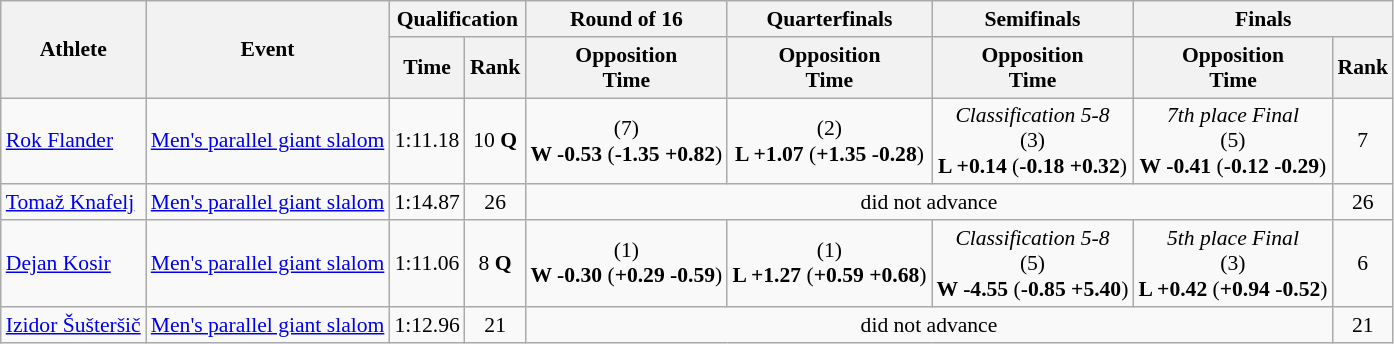<table class="wikitable" style="font-size:90%">
<tr>
<th rowspan="2">Athlete</th>
<th rowspan="2">Event</th>
<th colspan="2">Qualification</th>
<th>Round of 16</th>
<th>Quarterfinals</th>
<th>Semifinals</th>
<th colspan=2>Finals</th>
</tr>
<tr>
<th>Time</th>
<th>Rank</th>
<th>Opposition<br>Time</th>
<th>Opposition<br>Time</th>
<th>Opposition<br>Time</th>
<th>Opposition<br>Time</th>
<th>Rank</th>
</tr>
<tr>
<td><a href='#'>Rok Flander</a></td>
<td><a href='#'>Men's parallel giant slalom</a></td>
<td align="center">1:11.18</td>
<td align="center">10 <strong>Q</strong></td>
<td align="center"> (7)<br><strong>W -0.53</strong> (<strong>-1.35 +0.82</strong>)</td>
<td align="center"> (2)<br><strong>L +1.07</strong> (<strong>+1.35 -0.28</strong>)</td>
<td align="center"><em>Classification 5-8</em><br> (3)<br><strong>L +0.14</strong> (<strong>-0.18 +0.32</strong>)</td>
<td align="center"><em>7th place Final</em><br> (5)<br><strong>W -0.41</strong> (<strong>-0.12 -0.29</strong>)</td>
<td align="center">7</td>
</tr>
<tr>
<td><a href='#'>Tomaž Knafelj</a></td>
<td><a href='#'>Men's parallel giant slalom</a></td>
<td align="center">1:14.87</td>
<td align="center">26</td>
<td colspan=4 align="center">did not advance</td>
<td align="center">26</td>
</tr>
<tr>
<td><a href='#'>Dejan Kosir</a></td>
<td><a href='#'>Men's parallel giant slalom</a></td>
<td align="center">1:11.06</td>
<td align="center">8 <strong>Q</strong></td>
<td align="center"> (1)<br><strong>W -0.30</strong> (<strong>+0.29 -0.59</strong>)</td>
<td align="center"> (1)<br><strong>L +1.27</strong> (<strong>+0.59 +0.68</strong>)</td>
<td align="center"><em>Classification 5-8</em><br> (5)<br><strong>W -4.55</strong> (<strong>-0.85 +5.40</strong>)</td>
<td align="center"><em>5th place Final</em><br> (3)<br><strong>L +0.42</strong> (<strong>+0.94 -0.52</strong>)</td>
<td align="center">6</td>
</tr>
<tr>
<td><a href='#'>Izidor Šušteršič</a></td>
<td><a href='#'>Men's parallel giant slalom</a></td>
<td align="center">1:12.96</td>
<td align="center">21</td>
<td colspan=4 align="center">did not advance</td>
<td align="center">21</td>
</tr>
</table>
